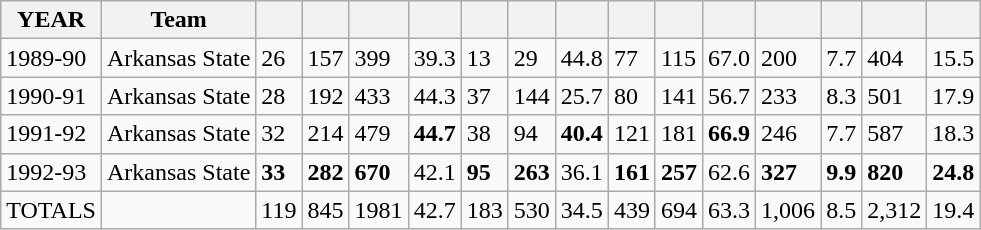<table class="wikitable">
<tr>
<th>YEAR</th>
<th>Team</th>
<th scope="col"></th>
<th scope="col"></th>
<th scope="col"></th>
<th scope="col"></th>
<th scope="col"></th>
<th scope="col"></th>
<th scope="col"></th>
<th scope="col"></th>
<th scope="col"></th>
<th scope="col"></th>
<th scope="col"></th>
<th scope="col"></th>
<th scope="col"></th>
<th scope="col"></th>
</tr>
<tr>
<td>1989-90</td>
<td>Arkansas State</td>
<td>26</td>
<td>157</td>
<td>399</td>
<td>39.3</td>
<td>13</td>
<td>29</td>
<td>44.8</td>
<td>77</td>
<td>115</td>
<td>67.0</td>
<td>200</td>
<td>7.7</td>
<td>404</td>
<td>15.5</td>
</tr>
<tr>
<td>1990-91</td>
<td>Arkansas State</td>
<td>28</td>
<td>192</td>
<td>433</td>
<td>44.3</td>
<td>37</td>
<td>144</td>
<td>25.7</td>
<td>80</td>
<td>141</td>
<td>56.7</td>
<td>233</td>
<td>8.3</td>
<td>501</td>
<td>17.9</td>
</tr>
<tr>
<td>1991-92</td>
<td>Arkansas State</td>
<td>32</td>
<td>214</td>
<td>479</td>
<td><strong>44.7</strong></td>
<td>38</td>
<td>94</td>
<td><strong>40.4</strong></td>
<td>121</td>
<td>181</td>
<td><strong>66.9</strong></td>
<td>246</td>
<td>7.7</td>
<td>587</td>
<td>18.3</td>
</tr>
<tr>
<td>1992-93</td>
<td>Arkansas State</td>
<td><strong>33</strong></td>
<td><strong>282</strong></td>
<td><strong>670</strong></td>
<td>42.1</td>
<td><strong>95</strong></td>
<td><strong>263</strong></td>
<td>36.1</td>
<td><strong>161</strong></td>
<td><strong>257</strong></td>
<td>62.6</td>
<td><strong>327</strong></td>
<td><strong>9.9</strong></td>
<td><strong>820</strong></td>
<td><strong>24.8</strong></td>
</tr>
<tr>
<td>TOTALS</td>
<td></td>
<td>119</td>
<td>845</td>
<td>1981</td>
<td>42.7</td>
<td>183</td>
<td>530</td>
<td>34.5</td>
<td>439</td>
<td>694</td>
<td>63.3</td>
<td>1,006</td>
<td>8.5</td>
<td>2,312</td>
<td>19.4</td>
</tr>
</table>
